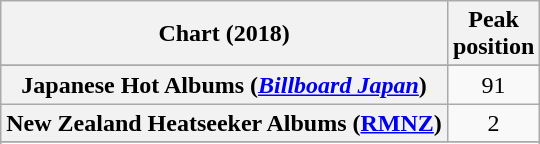<table class="wikitable sortable plainrowheaders" style="text-align:center">
<tr>
<th scope="col">Chart (2018)</th>
<th scope="col">Peak<br>position</th>
</tr>
<tr>
</tr>
<tr>
</tr>
<tr>
</tr>
<tr>
</tr>
<tr>
</tr>
<tr>
</tr>
<tr>
</tr>
<tr>
</tr>
<tr>
</tr>
<tr>
<th scope="row">Japanese Hot Albums (<em><a href='#'>Billboard Japan</a></em>)</th>
<td>91</td>
</tr>
<tr>
<th scope="row">New Zealand Heatseeker Albums (<a href='#'>RMNZ</a>)</th>
<td>2</td>
</tr>
<tr>
</tr>
<tr>
</tr>
<tr>
</tr>
<tr>
</tr>
<tr>
</tr>
</table>
